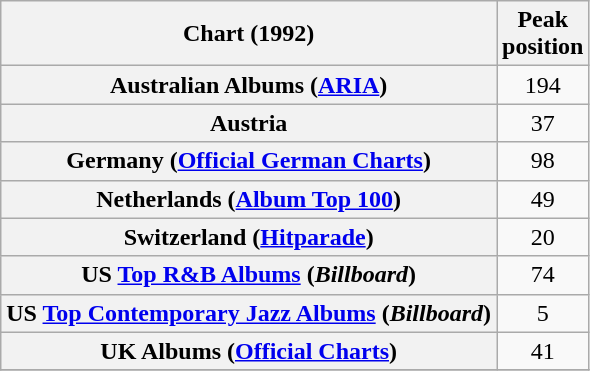<table class="wikitable sortable plainrowheaders" style="text-align:center">
<tr>
<th scope="col">Chart (1992)</th>
<th scope="col">Peak<br>position</th>
</tr>
<tr>
<th scope="row">Australian Albums (<a href='#'>ARIA</a>)</th>
<td>194</td>
</tr>
<tr>
<th scope="row">Austria</th>
<td>37</td>
</tr>
<tr>
<th scope="row">Germany (<a href='#'>Official German Charts</a>)</th>
<td>98</td>
</tr>
<tr>
<th scope="row">Netherlands (<a href='#'>Album Top 100</a>)</th>
<td>49</td>
</tr>
<tr>
<th scope="row">Switzerland (<a href='#'>Hitparade</a>)</th>
<td>20</td>
</tr>
<tr>
<th scope="row">US <a href='#'>Top R&B Albums</a> (<em>Billboard</em>)</th>
<td>74</td>
</tr>
<tr>
<th scope="row">US <a href='#'>Top Contemporary Jazz Albums</a> (<em>Billboard</em>)</th>
<td>5</td>
</tr>
<tr>
<th scope="row">UK Albums (<a href='#'>Official Charts</a>)</th>
<td>41</td>
</tr>
<tr>
</tr>
</table>
